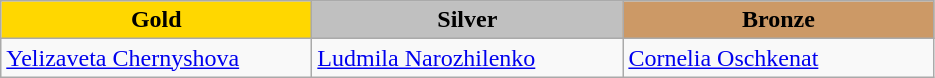<table class="wikitable" style="text-align:left">
<tr align="center">
<td width=200 bgcolor=gold><strong>Gold</strong></td>
<td width=200 bgcolor=silver><strong>Silver</strong></td>
<td width=200 bgcolor=CC9966><strong>Bronze</strong></td>
</tr>
<tr>
<td><a href='#'>Yelizaveta Chernyshova</a><br><em></em></td>
<td><a href='#'>Ludmila Narozhilenko</a><br><em></em></td>
<td><a href='#'>Cornelia Oschkenat</a><br><em></em></td>
</tr>
</table>
